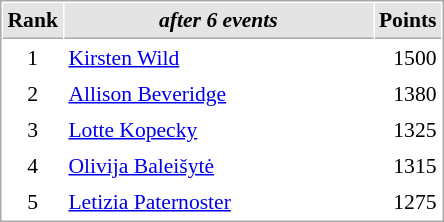<table cellspacing="1" cellpadding="3" style="border:1px solid #aaa; font-size:90%;">
<tr style="background:#e4e4e4;">
<th style="border-bottom:1px solid #aaa; width:10px;">Rank</th>
<th style="border-bottom:1px solid #aaa; width:200px; white-space:nowrap;"><em>after 6 events</em> </th>
<th style="border-bottom:1px solid #aaa; width:20px;">Points</th>
</tr>
<tr>
<td align=center>1</td>
<td> <a href='#'>Kirsten Wild</a></td>
<td align=right>1500</td>
</tr>
<tr>
<td align=center>2</td>
<td> <a href='#'>Allison Beveridge</a></td>
<td align=right>1380</td>
</tr>
<tr>
<td align=center>3</td>
<td> <a href='#'>Lotte Kopecky</a></td>
<td align=right>1325</td>
</tr>
<tr>
<td align=center>4</td>
<td> <a href='#'>Olivija Baleišytė</a></td>
<td align=right>1315</td>
</tr>
<tr>
<td align=center>5</td>
<td> <a href='#'>Letizia Paternoster</a></td>
<td align=right>1275</td>
</tr>
</table>
